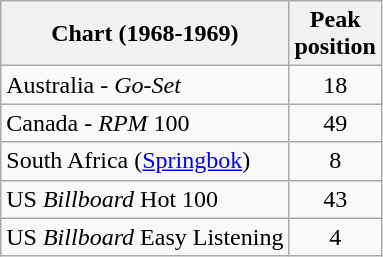<table class="wikitable sortable">
<tr>
<th align="left">Chart (1968-1969)</th>
<th style="text-align:center;">Peak<br>position</th>
</tr>
<tr>
<td align="left">Australia - <em>Go-Set</em> </td>
<td style="text-align:center;">18</td>
</tr>
<tr>
<td align="left">Canada - <em>RPM</em> 100</td>
<td style="text-align:center;">49</td>
</tr>
<tr>
<td>South Africa (<a href='#'>Springbok</a>)</td>
<td align="center">8</td>
</tr>
<tr>
<td align="left">US <em>Billboard</em> Hot 100</td>
<td style="text-align:center;">43</td>
</tr>
<tr>
<td align="left">US <em>Billboard</em> Easy Listening</td>
<td style="text-align:center;">4</td>
</tr>
</table>
